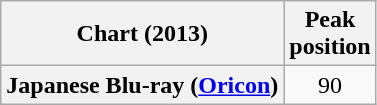<table class="wikitable plainrowheaders">
<tr>
<th scope="col">Chart (2013)</th>
<th scope="col">Peak<br>position</th>
</tr>
<tr>
<th scope="row">Japanese Blu-ray (<a href='#'>Oricon</a>)</th>
<td align="center">90</td>
</tr>
</table>
